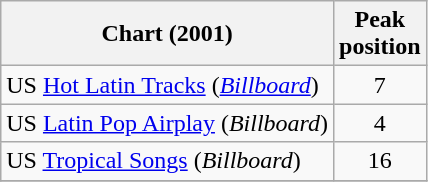<table class="wikitable">
<tr>
<th>Chart (2001)</th>
<th>Peak<br>position</th>
</tr>
<tr>
<td>US <a href='#'>Hot Latin Tracks</a> (<em><a href='#'>Billboard</a></em>)</td>
<td style="text-align:center;">7</td>
</tr>
<tr>
<td>US <a href='#'>Latin Pop Airplay</a> (<em>Billboard</em>)</td>
<td style="text-align:center;">4</td>
</tr>
<tr>
<td>US <a href='#'>Tropical Songs</a> (<em>Billboard</em>)</td>
<td align="center">16</td>
</tr>
<tr>
</tr>
</table>
